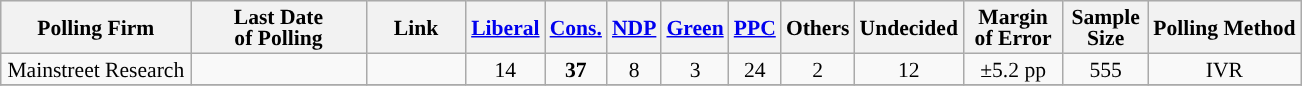<table class="wikitable sortable" style="text-align:center;font-size:90%;line-height:14px;">
<tr style="background:#e9e9e9;">
<th style="width:120px">Polling Firm</th>
<th style="width:110px">Last Date<br>of Polling</th>
<th style="width:60px" class="unsortable">Link</th>
<th style="background-color:"><a href='#'>Liberal</a></th>
<th style="background-color:"><a href='#'>Cons.</a></th>
<th style="background-color:"><a href='#'>NDP</a></th>
<th style="background-color:"><a href='#'>Green</a></th>
<th style="background-color:"><a href='#'><span>PPC</span></a></th>
<th style="background-color:">Others</th>
<th style="background-color:">Undecided</th>
<th style="width:60px;" class=unsortable>Margin<br>of Error</th>
<th style="width:50px;" class=unsortable>Sample<br>Size</th>
<th class=unsortable>Polling Method</th>
</tr>
<tr>
<td>Mainstreet Research</td>
<td></td>
<td></td>
<td>14</td>
<td><strong>37</strong></td>
<td>8</td>
<td>3</td>
<td>24</td>
<td>2</td>
<td>12</td>
<td>±5.2 pp</td>
<td>555</td>
<td>IVR</td>
</tr>
<tr>
</tr>
</table>
